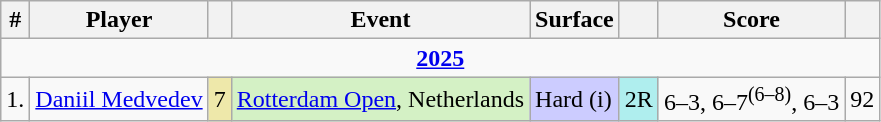<table class="wikitable sortable">
<tr>
<th>#</th>
<th>Player</th>
<th></th>
<th>Event</th>
<th>Surface</th>
<th class="unsortable"></th>
<th class="unsortable">Score</th>
<th></th>
</tr>
<tr>
<td colspan="9" style="text-align:center"><strong><a href='#'>2025</a></strong></td>
</tr>
<tr>
<td>1.</td>
<td> <a href='#'>Daniil Medvedev</a></td>
<td bgcolor=eee8aa>7</td>
<td align=center bgcolor=d4f1c5><a href='#'>Rotterdam Open</a>, Netherlands</td>
<td bgcolor=ccccff>Hard (i)</td>
<td bgcolor=afeeee>2R</td>
<td>6–3, 6–7<sup>(6–8)</sup>, 6–3</td>
<td align=center>92</td>
</tr>
</table>
